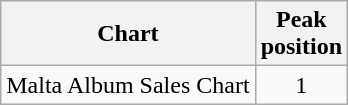<table class="wikitable">
<tr>
<th align="left">Chart</th>
<th align="left">Peak<br>position</th>
</tr>
<tr>
<td align="left">Malta Album Sales Chart</td>
<td style="text-align:center;">1</td>
</tr>
</table>
